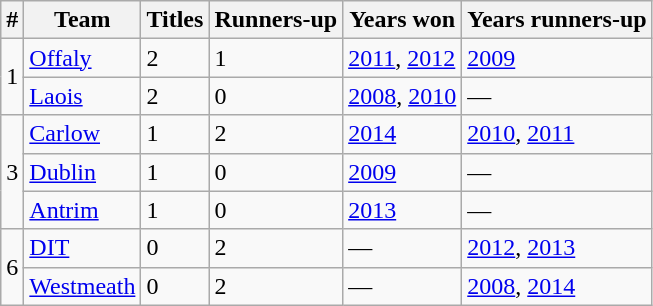<table class="wikitable sortable">
<tr>
<th>#</th>
<th>Team</th>
<th>Titles</th>
<th>Runners-up</th>
<th>Years won</th>
<th>Years runners-up</th>
</tr>
<tr>
<td rowspan="2">1</td>
<td> <a href='#'>Offaly</a></td>
<td>2</td>
<td>1</td>
<td><a href='#'>2011</a>, <a href='#'>2012</a></td>
<td><a href='#'>2009</a></td>
</tr>
<tr>
<td> <a href='#'>Laois</a></td>
<td>2</td>
<td>0</td>
<td><a href='#'>2008</a>, <a href='#'>2010</a></td>
<td>—</td>
</tr>
<tr>
<td rowspan="3">3</td>
<td> <a href='#'>Carlow</a></td>
<td>1</td>
<td>2</td>
<td><a href='#'>2014</a></td>
<td><a href='#'>2010</a>, <a href='#'>2011</a></td>
</tr>
<tr>
<td> <a href='#'>Dublin</a></td>
<td>1</td>
<td>0</td>
<td><a href='#'>2009</a></td>
<td>—</td>
</tr>
<tr>
<td> <a href='#'>Antrim</a></td>
<td>1</td>
<td>0</td>
<td><a href='#'>2013</a></td>
<td>—</td>
</tr>
<tr>
<td rowspan="2">6</td>
<td> <a href='#'>DIT</a></td>
<td>0</td>
<td>2</td>
<td>—</td>
<td><a href='#'>2012</a>, <a href='#'>2013</a></td>
</tr>
<tr>
<td> <a href='#'>Westmeath</a></td>
<td>0</td>
<td>2</td>
<td>—</td>
<td><a href='#'>2008</a>, <a href='#'>2014</a></td>
</tr>
</table>
